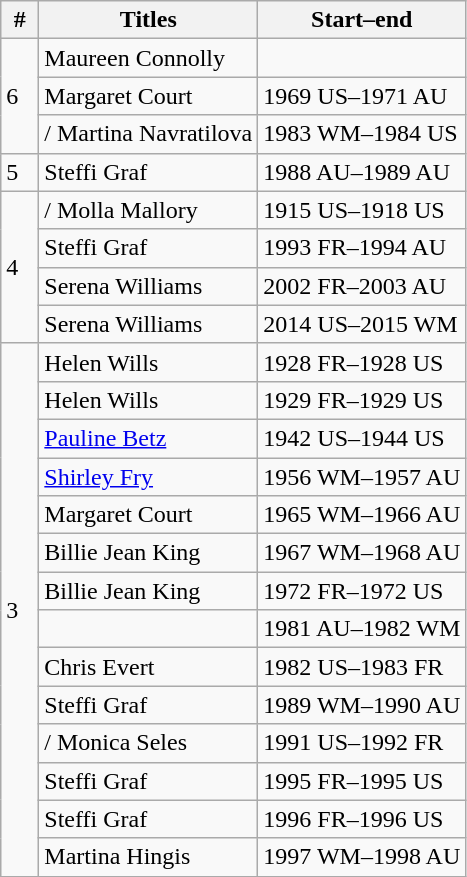<table class=wikitable>
<tr>
<th style="width:18px;">#</th>
<th>Titles</th>
<th>Start–end</th>
</tr>
<tr>
<td rowspan="3">6</td>
<td> Maureen Connolly</td>
<td></td>
</tr>
<tr>
<td> Margaret Court</td>
<td>1969 US–1971 AU</td>
</tr>
<tr>
<td>/ Martina Navratilova</td>
<td>1983 WM–1984 US</td>
</tr>
<tr>
<td>5</td>
<td> Steffi Graf</td>
<td>1988 AU–1989 AU</td>
</tr>
<tr>
<td rowspan="4">4</td>
<td>/ Molla Mallory</td>
<td>1915 US–1918 US</td>
</tr>
<tr>
<td> Steffi Graf </td>
<td>1993 FR–1994 AU</td>
</tr>
<tr>
<td> Serena Williams</td>
<td>2002 FR–2003 AU</td>
</tr>
<tr>
<td> Serena Williams </td>
<td>2014 US–2015 WM</td>
</tr>
<tr>
<td rowspan="14">3</td>
<td> Helen Wills</td>
<td>1928 FR–1928 US</td>
</tr>
<tr>
<td> Helen Wills </td>
<td>1929 FR–1929 US</td>
</tr>
<tr>
<td> <a href='#'>Pauline Betz</a></td>
<td>1942 US–1944 US</td>
</tr>
<tr>
<td> <a href='#'>Shirley Fry</a></td>
<td>1956 WM–1957 AU</td>
</tr>
<tr>
<td> Margaret Court </td>
<td>1965 WM–1966 AU</td>
</tr>
<tr>
<td> Billie Jean King</td>
<td>1967 WM–1968 AU</td>
</tr>
<tr>
<td> Billie Jean King </td>
<td>1972 FR–1972 US</td>
</tr>
<tr>
<td></td>
<td>1981 AU–1982 WM</td>
</tr>
<tr>
<td> Chris Evert</td>
<td>1982 US–1983 FR</td>
</tr>
<tr>
<td> Steffi Graf </td>
<td>1989 WM–1990 AU</td>
</tr>
<tr>
<td>/ Monica Seles</td>
<td>1991 US–1992 FR</td>
</tr>
<tr>
<td> Steffi Graf </td>
<td>1995 FR–1995 US</td>
</tr>
<tr>
<td> Steffi Graf </td>
<td>1996 FR–1996 US</td>
</tr>
<tr>
<td> Martina Hingis</td>
<td>1997 WM–1998 AU</td>
</tr>
</table>
